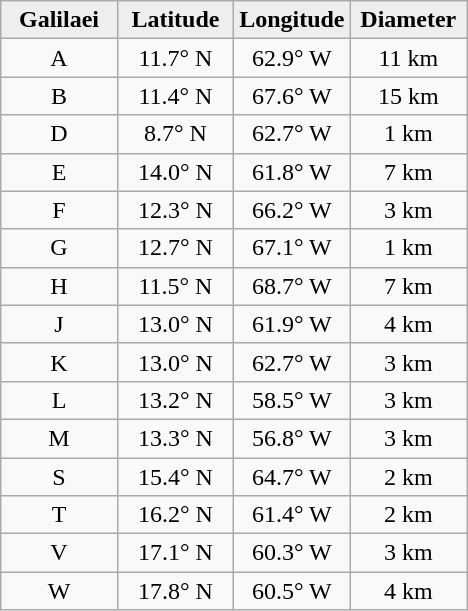<table class="wikitable">
<tr>
<th width="25%" style="background:#eeeeee;">Galilaei</th>
<th width="25%" style="background:#eeeeee;">Latitude</th>
<th width="25%" style="background:#eeeeee;">Longitude</th>
<th width="25%" style="background:#eeeeee;">Diameter</th>
</tr>
<tr>
<td align="center">A</td>
<td align="center">11.7° N</td>
<td align="center">62.9° W</td>
<td align="center">11 km</td>
</tr>
<tr>
<td align="center">B</td>
<td align="center">11.4° N</td>
<td align="center">67.6° W</td>
<td align="center">15 km</td>
</tr>
<tr>
<td align="center">D</td>
<td align="center">8.7° N</td>
<td align="center">62.7° W</td>
<td align="center">1 km</td>
</tr>
<tr>
<td align="center">E</td>
<td align="center">14.0° N</td>
<td align="center">61.8° W</td>
<td align="center">7 km</td>
</tr>
<tr>
<td align="center">F</td>
<td align="center">12.3° N</td>
<td align="center">66.2° W</td>
<td align="center">3 km</td>
</tr>
<tr>
<td align="center">G</td>
<td align="center">12.7° N</td>
<td align="center">67.1° W</td>
<td align="center">1 km</td>
</tr>
<tr>
<td align="center">H</td>
<td align="center">11.5° N</td>
<td align="center">68.7° W</td>
<td align="center">7 km</td>
</tr>
<tr>
<td align="center">J</td>
<td align="center">13.0° N</td>
<td align="center">61.9° W</td>
<td align="center">4 km</td>
</tr>
<tr>
<td align="center">K</td>
<td align="center">13.0° N</td>
<td align="center">62.7° W</td>
<td align="center">3 km</td>
</tr>
<tr>
<td align="center">L</td>
<td align="center">13.2° N</td>
<td align="center">58.5° W</td>
<td align="center">3 km</td>
</tr>
<tr>
<td align="center">M</td>
<td align="center">13.3° N</td>
<td align="center">56.8° W</td>
<td align="center">3 km</td>
</tr>
<tr>
<td align="center">S</td>
<td align="center">15.4° N</td>
<td align="center">64.7° W</td>
<td align="center">2 km</td>
</tr>
<tr>
<td align="center">T</td>
<td align="center">16.2° N</td>
<td align="center">61.4° W</td>
<td align="center">2 km</td>
</tr>
<tr>
<td align="center">V</td>
<td align="center">17.1° N</td>
<td align="center">60.3° W</td>
<td align="center">3 km</td>
</tr>
<tr>
<td align="center">W</td>
<td align="center">17.8° N</td>
<td align="center">60.5° W</td>
<td align="center">4 km</td>
</tr>
</table>
